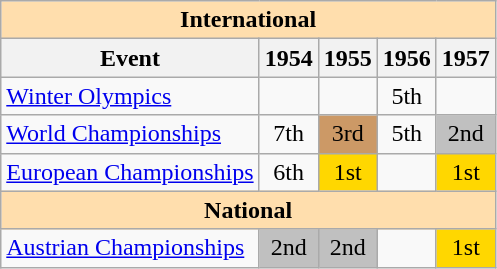<table class="wikitable" style="text-align:center">
<tr>
<th style="background-color: #ffdead; " colspan=5 align=center>International</th>
</tr>
<tr>
<th>Event</th>
<th>1954</th>
<th>1955</th>
<th>1956</th>
<th>1957</th>
</tr>
<tr>
<td align=left><a href='#'>Winter Olympics</a></td>
<td></td>
<td></td>
<td>5th</td>
<td></td>
</tr>
<tr>
<td align=left><a href='#'>World Championships</a></td>
<td>7th</td>
<td bgcolor=CC9966>3rd</td>
<td>5th</td>
<td bgcolor=silver>2nd</td>
</tr>
<tr>
<td align=left><a href='#'>European Championships</a></td>
<td>6th</td>
<td bgcolor=gold>1st</td>
<td></td>
<td bgcolor=gold>1st</td>
</tr>
<tr>
<th style="background-color: #ffdead; " colspan=5 align=center>National</th>
</tr>
<tr>
<td align=left><a href='#'>Austrian Championships</a></td>
<td bgcolor=silver>2nd</td>
<td bgcolor=silver>2nd</td>
<td></td>
<td bgcolor=gold>1st</td>
</tr>
</table>
